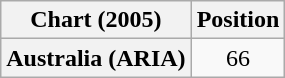<table class="wikitable plainrowheaders" style="text-align:center">
<tr>
<th scope="col">Chart (2005)</th>
<th scope="col">Position</th>
</tr>
<tr>
<th scope="row">Australia (ARIA)</th>
<td>66</td>
</tr>
</table>
